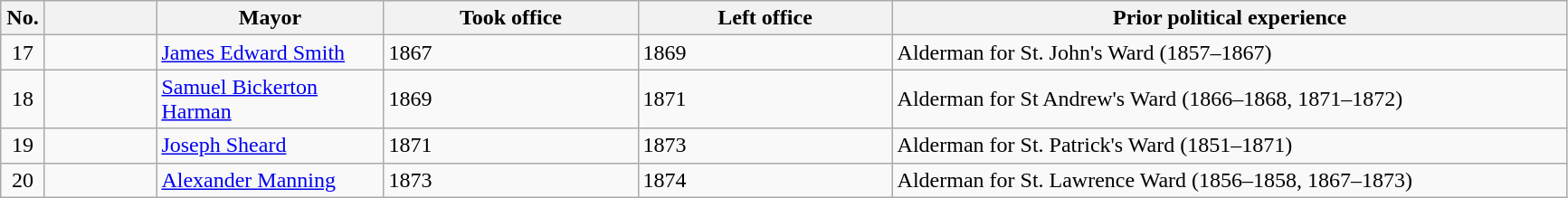<table class="sortable wikitable" style="text-align:left; font-size:100%;">
<tr valign=bottom>
<th width="25px">No.</th>
<th width="75px"></th>
<th width="160px">Mayor</th>
<th width="180px">Took office</th>
<th width="180px">Left office</th>
<th width="490px">Prior political experience</th>
</tr>
<tr>
<td align="center">17</td>
<td></td>
<td><a href='#'>James Edward Smith</a></td>
<td>1867</td>
<td>1869</td>
<td>Alderman for St. John's Ward (1857–1867)</td>
</tr>
<tr>
<td align="center">18</td>
<td></td>
<td><a href='#'>Samuel Bickerton Harman</a></td>
<td>1869</td>
<td>1871</td>
<td>Alderman for St Andrew's Ward (1866–1868, 1871–1872)</td>
</tr>
<tr>
<td align="center">19</td>
<td></td>
<td><a href='#'>Joseph Sheard</a></td>
<td>1871</td>
<td>1873</td>
<td>Alderman for St. Patrick's Ward (1851–1871)</td>
</tr>
<tr>
<td align="center">20</td>
<td></td>
<td><a href='#'>Alexander Manning</a></td>
<td>1873</td>
<td>1874</td>
<td>Alderman for St. Lawrence Ward (1856–1858, 1867–1873)</td>
</tr>
</table>
